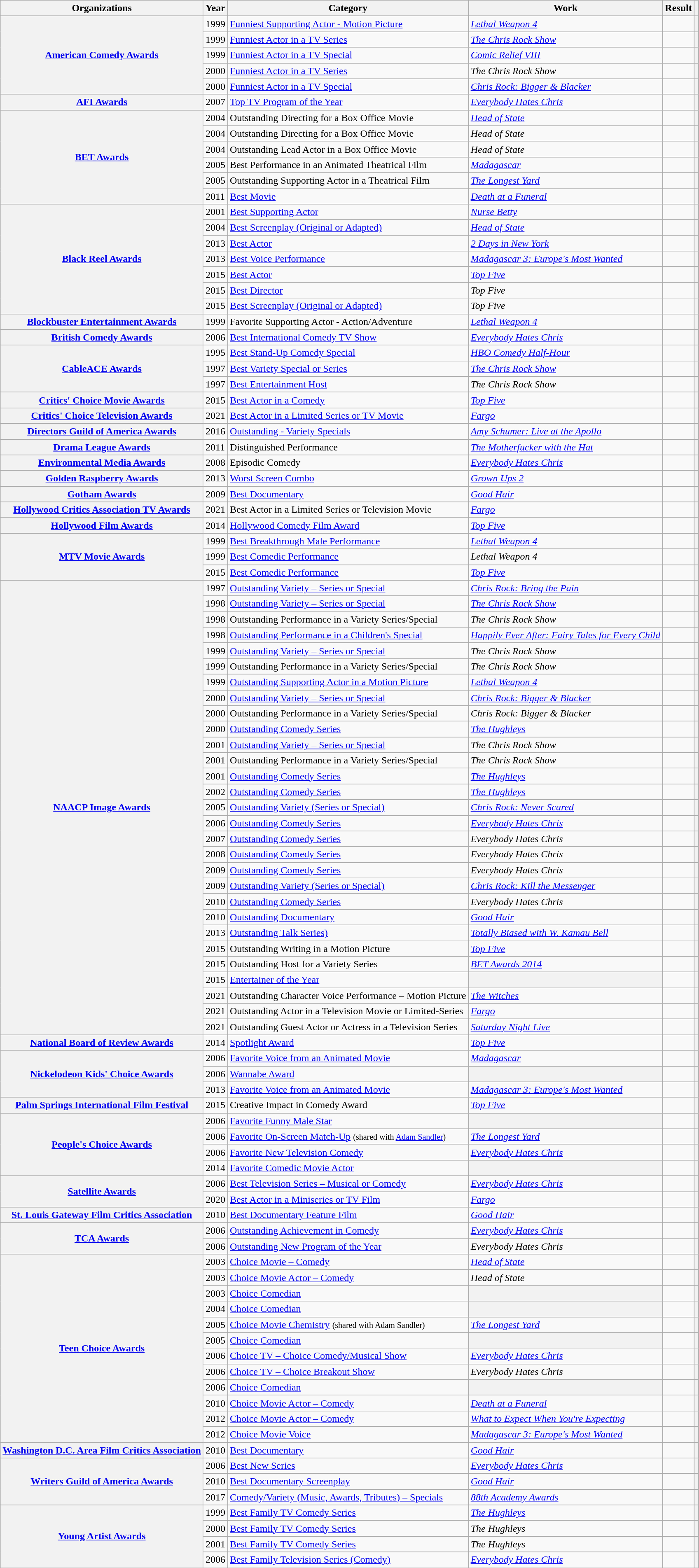<table class= "wikitable plainrowheaders sortable">
<tr>
<th>Organizations</th>
<th scope="col">Year</th>
<th scope="col">Category</th>
<th scope="col">Work</th>
<th scope="col">Result</th>
<th scope="col" class="unsortable"></th>
</tr>
<tr>
<th scope="row" rowspan="5"><a href='#'>American Comedy Awards</a></th>
<td>1999</td>
<td><a href='#'>Funniest Supporting Actor - Motion Picture</a></td>
<td><em><a href='#'>Lethal Weapon 4</a></em></td>
<td></td>
<th align="center"></th>
</tr>
<tr>
<td>1999</td>
<td><a href='#'>Funniest Actor in a TV Series</a></td>
<td><em><a href='#'>The Chris Rock Show</a></em></td>
<td></td>
<th align="center"></th>
</tr>
<tr>
<td>1999</td>
<td><a href='#'>Funniest Actor in a TV Special</a></td>
<td><em><a href='#'>Comic Relief VIII</a></em></td>
<td></td>
<th align="center"></th>
</tr>
<tr>
<td>2000</td>
<td><a href='#'>Funniest Actor in a TV Series</a></td>
<td><em>The Chris Rock Show</em></td>
<td></td>
<th align="center"></th>
</tr>
<tr>
<td>2000</td>
<td><a href='#'>Funniest Actor in a TV Special</a></td>
<td><em><a href='#'>Chris Rock: Bigger & Blacker</a></em></td>
<td></td>
<th align="center"></th>
</tr>
<tr>
<th scope="row" rowspan="1"><a href='#'>AFI Awards</a></th>
<td>2007</td>
<td><a href='#'>Top TV Program of the Year</a></td>
<td><em><a href='#'>Everybody Hates Chris</a></em></td>
<td></td>
<th align="center"></th>
</tr>
<tr>
<th scope="row" rowspan="6"><a href='#'>BET Awards</a></th>
<td>2004</td>
<td>Outstanding Directing for a Box Office Movie</td>
<td><em><a href='#'>Head of State</a></em></td>
<td></td>
<th align="center"></th>
</tr>
<tr>
<td>2004</td>
<td>Outstanding Directing for a Box Office Movie</td>
<td><em>Head of State</em></td>
<td></td>
<th align="center"></th>
</tr>
<tr>
<td>2004</td>
<td>Outstanding Lead Actor in a Box Office Movie</td>
<td><em>Head of State</em></td>
<td></td>
<th align="center"></th>
</tr>
<tr>
<td>2005</td>
<td>Best Performance in an Animated Theatrical Film</td>
<td><em><a href='#'>Madagascar</a></em></td>
<td></td>
<th align="center"></th>
</tr>
<tr>
<td>2005</td>
<td>Outstanding Supporting Actor in a Theatrical Film</td>
<td><em><a href='#'>The Longest Yard</a></em></td>
<td></td>
<th align="center"></th>
</tr>
<tr>
<td>2011</td>
<td><a href='#'>Best Movie</a></td>
<td><em><a href='#'>Death at a Funeral</a></em></td>
<td></td>
<th align="center"></th>
</tr>
<tr>
<th scope="row" rowspan="7"><a href='#'>Black Reel Awards</a></th>
<td>2001</td>
<td><a href='#'>Best Supporting Actor</a></td>
<td><em><a href='#'>Nurse Betty</a></em></td>
<td></td>
<th align="center"></th>
</tr>
<tr>
<td>2004</td>
<td><a href='#'>Best Screenplay (Original or Adapted)</a></td>
<td><em><a href='#'>Head of State</a></em></td>
<td></td>
<th align="center"></th>
</tr>
<tr>
<td>2013</td>
<td><a href='#'>Best Actor</a></td>
<td><em><a href='#'>2 Days in New York</a></em></td>
<td></td>
<th align="center"></th>
</tr>
<tr>
<td>2013</td>
<td><a href='#'>Best Voice Performance</a></td>
<td><em><a href='#'>Madagascar 3: Europe's Most Wanted</a></em></td>
<td></td>
<th align="center"></th>
</tr>
<tr>
<td>2015</td>
<td><a href='#'>Best Actor</a></td>
<td><em><a href='#'>Top Five</a></em></td>
<td></td>
<th align="center"></th>
</tr>
<tr>
<td>2015</td>
<td><a href='#'>Best Director</a></td>
<td><em>Top Five</em></td>
<td></td>
<th align="center"></th>
</tr>
<tr>
<td>2015</td>
<td><a href='#'>Best Screenplay (Original or Adapted)</a></td>
<td><em>Top Five</em></td>
<td></td>
<th align="center"></th>
</tr>
<tr>
<th scope="row" rowspan="1"><a href='#'>Blockbuster Entertainment Awards</a></th>
<td>1999</td>
<td>Favorite Supporting Actor - Action/Adventure</td>
<td><em><a href='#'>Lethal Weapon 4</a></em></td>
<td></td>
<th align="center"></th>
</tr>
<tr>
<th scope="row" rowspan="1"><a href='#'>British Comedy Awards</a></th>
<td>2006</td>
<td><a href='#'>Best International Comedy TV Show</a></td>
<td><em><a href='#'>Everybody Hates Chris</a></em></td>
<td></td>
<th align="center"></th>
</tr>
<tr>
<th scope="row" rowspan="3"><a href='#'>CableACE Awards</a></th>
<td>1995</td>
<td><a href='#'>Best Stand-Up Comedy Special</a></td>
<td><em><a href='#'>HBO Comedy Half-Hour</a></em></td>
<td></td>
<th align="center"></th>
</tr>
<tr>
<td>1997</td>
<td><a href='#'>Best Variety Special or Series</a></td>
<td><em><a href='#'>The Chris Rock Show</a></em></td>
<td></td>
<th align="center"></th>
</tr>
<tr>
<td>1997</td>
<td><a href='#'>Best Entertainment Host</a></td>
<td><em>The Chris Rock Show</em></td>
<td></td>
<th align="center"></th>
</tr>
<tr>
<th scope="row" rowspan="1"><a href='#'>Critics' Choice Movie Awards</a></th>
<td>2015</td>
<td><a href='#'>Best Actor in a Comedy</a></td>
<td><em><a href='#'>Top Five</a></em></td>
<td></td>
<th align="center"></th>
</tr>
<tr>
<th scope="row" rowspan="1"><a href='#'>Critics' Choice Television Awards</a></th>
<td>2021</td>
<td><a href='#'>Best Actor in a Limited Series or TV Movie</a></td>
<td><em><a href='#'>Fargo</a></em></td>
<td></td>
<th align="center"></th>
</tr>
<tr>
<th scope="row" rowspan="1"><a href='#'>Directors Guild of America Awards</a></th>
<td>2016</td>
<td><a href='#'>Outstanding - Variety Specials</a></td>
<td><em><a href='#'>Amy Schumer: Live at the Apollo</a></em></td>
<td></td>
<th align="center"></th>
</tr>
<tr>
<th scope="row" rowspan="1"><a href='#'>Drama League Awards</a></th>
<td>2011</td>
<td>Distinguished Performance</td>
<td><em><a href='#'>The Motherfucker with the Hat</a></em></td>
<td></td>
<th align="center"></th>
</tr>
<tr>
<th scope="row" rowspan="1"><a href='#'>Environmental Media Awards</a></th>
<td>2008</td>
<td>Episodic Comedy</td>
<td><em><a href='#'>Everybody Hates Chris</a></em></td>
<td></td>
<th align="center"></th>
</tr>
<tr>
<th scope="row" rowspan="1"><a href='#'>Golden Raspberry Awards</a></th>
<td>2013</td>
<td><a href='#'>Worst Screen Combo</a></td>
<td><em><a href='#'>Grown Ups 2</a></em></td>
<td></td>
<th align="center"></th>
</tr>
<tr>
<th scope="row" rowspan="1"><a href='#'>Gotham Awards</a></th>
<td>2009</td>
<td><a href='#'>Best Documentary</a></td>
<td><em><a href='#'>Good Hair</a></em></td>
<td></td>
<th align="center"></th>
</tr>
<tr>
<th scope="row" rowspan="1"><a href='#'>Hollywood Critics Association TV Awards</a></th>
<td>2021</td>
<td>Best Actor in a Limited Series or Television Movie</td>
<td><em><a href='#'>Fargo</a></em></td>
<td></td>
<th align="center"></th>
</tr>
<tr>
<th scope="row" rowspan="1"><a href='#'>Hollywood Film Awards</a></th>
<td>2014</td>
<td><a href='#'>Hollywood Comedy Film Award</a></td>
<td><em><a href='#'>Top Five</a></em></td>
<td></td>
<th align="center"></th>
</tr>
<tr>
<th scope="row" rowspan="3"><a href='#'>MTV Movie Awards</a></th>
<td>1999</td>
<td><a href='#'>Best Breakthrough Male Performance</a></td>
<td><em><a href='#'>Lethal Weapon 4</a></em></td>
<td></td>
<th align="center"></th>
</tr>
<tr>
<td>1999</td>
<td><a href='#'>Best Comedic Performance</a></td>
<td><em>Lethal Weapon 4</em></td>
<td></td>
<th align="center"></th>
</tr>
<tr>
<td>2015</td>
<td><a href='#'>Best Comedic Performance</a></td>
<td><em><a href='#'>Top Five</a></em></td>
<td></td>
<th align="center"></th>
</tr>
<tr>
<th scope="row" rowspan="29"><a href='#'>NAACP Image Awards</a></th>
<td>1997</td>
<td><a href='#'>Outstanding Variety – Series or Special</a></td>
<td><em><a href='#'>Chris Rock: Bring the Pain</a></em></td>
<td></td>
<th align="center"></th>
</tr>
<tr>
<td>1998</td>
<td><a href='#'>Outstanding Variety – Series or Special</a></td>
<td><em><a href='#'>The Chris Rock Show</a></em></td>
<td></td>
<th align="center"></th>
</tr>
<tr>
<td>1998</td>
<td>Outstanding Performance in a Variety Series/Special</td>
<td><em>The Chris Rock Show</em></td>
<td></td>
<th align="center"></th>
</tr>
<tr>
<td>1998</td>
<td><a href='#'>Outstanding Performance in a Children's Special</a></td>
<td><em><a href='#'>Happily Ever After: Fairy Tales for Every Child</a></em></td>
<td></td>
<th align="center"></th>
</tr>
<tr>
<td>1999</td>
<td><a href='#'>Outstanding Variety – Series or Special</a></td>
<td><em>The Chris Rock Show</em></td>
<td></td>
<th align="center"></th>
</tr>
<tr>
<td>1999</td>
<td>Outstanding Performance in a Variety Series/Special</td>
<td><em>The Chris Rock Show</em></td>
<td></td>
<th align="center"></th>
</tr>
<tr>
<td>1999</td>
<td><a href='#'>Outstanding Supporting Actor in a Motion Picture</a></td>
<td><em><a href='#'>Lethal Weapon 4</a></em></td>
<td></td>
<th align="center"></th>
</tr>
<tr>
<td>2000</td>
<td><a href='#'>Outstanding Variety – Series or Special</a></td>
<td><em><a href='#'>Chris Rock: Bigger & Blacker</a></em></td>
<td></td>
<th align="center"></th>
</tr>
<tr>
<td>2000</td>
<td>Outstanding Performance in a Variety Series/Special</td>
<td><em>Chris Rock: Bigger & Blacker</em></td>
<td></td>
<th align="center"></th>
</tr>
<tr>
<td>2000</td>
<td><a href='#'>Outstanding Comedy Series</a></td>
<td><em><a href='#'>The Hughleys</a></em></td>
<td></td>
<th align="center"></th>
</tr>
<tr>
<td>2001</td>
<td><a href='#'>Outstanding Variety – Series or Special</a></td>
<td><em>The Chris Rock Show</em></td>
<td></td>
<th align="center"></th>
</tr>
<tr>
<td>2001</td>
<td>Outstanding Performance in a Variety Series/Special</td>
<td><em>The Chris Rock Show</em></td>
<td></td>
<th align="center"></th>
</tr>
<tr>
<td>2001</td>
<td><a href='#'>Outstanding Comedy Series</a></td>
<td><em><a href='#'>The Hughleys</a></em></td>
<td></td>
<th align="center"></th>
</tr>
<tr>
<td>2002</td>
<td><a href='#'>Outstanding Comedy Series</a></td>
<td><em><a href='#'>The Hughleys</a></em></td>
<td></td>
<th align="center"></th>
</tr>
<tr>
<td>2005</td>
<td><a href='#'>Outstanding Variety (Series or Special)</a></td>
<td><em><a href='#'>Chris Rock: Never Scared</a></em></td>
<td></td>
<th align="center"></th>
</tr>
<tr>
<td>2006</td>
<td><a href='#'>Outstanding Comedy Series</a></td>
<td><em><a href='#'>Everybody Hates Chris</a></em></td>
<td></td>
<th align="center"></th>
</tr>
<tr>
<td>2007</td>
<td><a href='#'>Outstanding Comedy Series</a></td>
<td><em>Everybody Hates Chris</em></td>
<td></td>
<th align="center"></th>
</tr>
<tr>
<td>2008</td>
<td><a href='#'>Outstanding Comedy Series</a></td>
<td><em>Everybody Hates Chris</em></td>
<td></td>
<th align="center"></th>
</tr>
<tr>
<td>2009</td>
<td><a href='#'>Outstanding Comedy Series</a></td>
<td><em>Everybody Hates Chris</em></td>
<td></td>
<th align="center"></th>
</tr>
<tr>
<td>2009</td>
<td><a href='#'>Outstanding Variety (Series or Special)</a></td>
<td><em><a href='#'>Chris Rock: Kill the Messenger</a></em></td>
<td></td>
<th align="center"></th>
</tr>
<tr>
<td>2010</td>
<td><a href='#'>Outstanding Comedy Series</a></td>
<td><em>Everybody Hates Chris</em></td>
<td></td>
<th align="center"></th>
</tr>
<tr>
<td>2010</td>
<td><a href='#'>Outstanding Documentary</a></td>
<td><em><a href='#'>Good Hair</a></em></td>
<td></td>
<th align="center"></th>
</tr>
<tr>
<td>2013</td>
<td><a href='#'>Outstanding Talk Series)</a></td>
<td><em><a href='#'>Totally Biased with W. Kamau Bell</a></em></td>
<td></td>
<th align="center"></th>
</tr>
<tr>
<td>2015</td>
<td>Outstanding Writing in a Motion Picture</td>
<td><em><a href='#'>Top Five</a></em></td>
<td></td>
<th align="center"></th>
</tr>
<tr>
<td>2015</td>
<td>Outstanding Host for a Variety Series</td>
<td><em><a href='#'>BET Awards 2014</a></em></td>
<td></td>
<th align="center"></th>
</tr>
<tr>
<td>2015</td>
<td><a href='#'>Entertainer of the Year</a></td>
<th></th>
<td></td>
<th align="center"></th>
</tr>
<tr>
<td>2021</td>
<td>Outstanding Character Voice Performance – Motion Picture</td>
<td><em><a href='#'>The Witches</a></em></td>
<td></td>
<th align="center"></th>
</tr>
<tr>
<td>2021</td>
<td>Outstanding Actor in a Television Movie or Limited-Series</td>
<td><em><a href='#'>Fargo</a></em></td>
<td></td>
<th align="center"></th>
</tr>
<tr>
<td>2021</td>
<td>Outstanding Guest Actor or Actress in a Television Series</td>
<td><em><a href='#'>Saturday Night Live</a></em></td>
<td></td>
<th align="center"></th>
</tr>
<tr>
<th scope="row" rowspan="1"><a href='#'>National Board of Review Awards</a></th>
<td>2014</td>
<td><a href='#'>Spotlight Award</a></td>
<td><em><a href='#'>Top Five</a></em></td>
<td></td>
<th align="center"></th>
</tr>
<tr>
<th scope="row" rowspan="3"><a href='#'>Nickelodeon Kids' Choice Awards</a></th>
<td>2006</td>
<td><a href='#'>Favorite Voice from an Animated Movie</a></td>
<td><em><a href='#'>Madagascar</a></em></td>
<td></td>
<th align="center"></th>
</tr>
<tr>
<td>2006</td>
<td><a href='#'>Wannabe Award</a></td>
<th></th>
<td></td>
<th align="center"></th>
</tr>
<tr>
<td>2013</td>
<td><a href='#'>Favorite Voice from an Animated Movie</a></td>
<td><em><a href='#'>Madagascar 3: Europe's Most Wanted</a></em></td>
<td></td>
<th align="center"></th>
</tr>
<tr>
<th scope="row" rowspan="1"><a href='#'>Palm Springs International Film Festival</a></th>
<td>2015</td>
<td>Creative Impact in Comedy Award</td>
<td><em><a href='#'>Top Five</a></em></td>
<td></td>
<th align="center"></th>
</tr>
<tr>
<th scope="row" rowspan="4"><a href='#'>People's Choice Awards</a></th>
<td>2006</td>
<td><a href='#'>Favorite Funny Male Star</a></td>
<th></th>
<td></td>
<th align="center"></th>
</tr>
<tr>
<td>2006</td>
<td><a href='#'>Favorite On-Screen Match-Up</a> <small>(shared with <a href='#'>Adam Sandler</a>)</small></td>
<td><em><a href='#'>The Longest Yard</a></em></td>
<td></td>
<th align="center"></th>
</tr>
<tr>
<td>2006</td>
<td><a href='#'>Favorite New Television Comedy</a></td>
<td><em><a href='#'>Everybody Hates Chris</a></em></td>
<td></td>
<th align="center"></th>
</tr>
<tr>
<td>2014</td>
<td><a href='#'>Favorite Comedic Movie Actor</a></td>
<th></th>
<td></td>
<th align="center"></th>
</tr>
<tr>
<th scope="row" rowspan="2"><a href='#'>Satellite Awards</a></th>
<td>2006</td>
<td><a href='#'>Best Television Series – Musical or Comedy</a></td>
<td><em><a href='#'>Everybody Hates Chris</a></em></td>
<td></td>
<th align="center"></th>
</tr>
<tr>
<td>2020</td>
<td><a href='#'>Best Actor in a Miniseries or TV Film</a></td>
<td><em><a href='#'>Fargo</a></em></td>
<td></td>
<th align="center"></th>
</tr>
<tr>
<th scope="row" rowspan="1"><a href='#'>St. Louis Gateway Film Critics Association</a></th>
<td>2010</td>
<td><a href='#'>Best Documentary Feature Film</a></td>
<td><em><a href='#'>Good Hair</a></em></td>
<td></td>
<th align="center"></th>
</tr>
<tr>
<th scope="row" rowspan="2"><a href='#'>TCA Awards</a></th>
<td>2006</td>
<td><a href='#'>Outstanding Achievement in Comedy</a></td>
<td><em><a href='#'>Everybody Hates Chris</a></em></td>
<td></td>
<th align="center"></th>
</tr>
<tr>
<td>2006</td>
<td><a href='#'>Outstanding New Program of the Year</a></td>
<td><em>Everybody Hates Chris</em></td>
<td></td>
<th align="center"></th>
</tr>
<tr>
<th scope="row" rowspan="12"><a href='#'>Teen Choice Awards</a></th>
<td>2003</td>
<td><a href='#'>Choice Movie – Comedy</a></td>
<td><em><a href='#'>Head of State</a></em></td>
<td></td>
<th align="center"></th>
</tr>
<tr>
<td>2003</td>
<td><a href='#'>Choice Movie Actor – Comedy</a></td>
<td><em>Head of State</em></td>
<td></td>
<th align="center"></th>
</tr>
<tr>
<td>2003</td>
<td><a href='#'>Choice Comedian</a></td>
<th></th>
<td></td>
<th align="center"></th>
</tr>
<tr>
<td>2004</td>
<td><a href='#'>Choice Comedian</a></td>
<th></th>
<td></td>
<th align="center"></th>
</tr>
<tr>
<td>2005</td>
<td><a href='#'>Choice Movie Chemistry</a> <small>(shared with Adam Sandler)</small></td>
<td><em><a href='#'>The Longest Yard</a></em></td>
<td></td>
<th align="center"></th>
</tr>
<tr>
<td>2005</td>
<td><a href='#'>Choice Comedian</a></td>
<th></th>
<td></td>
<th align="center"></th>
</tr>
<tr>
<td>2006</td>
<td><a href='#'>Choice TV – Choice Comedy/Musical Show</a></td>
<td><em><a href='#'>Everybody Hates Chris</a></em></td>
<td></td>
<th align="center"></th>
</tr>
<tr>
<td>2006</td>
<td><a href='#'>Choice TV – Choice Breakout Show</a></td>
<td><em>Everybody Hates Chris</em></td>
<td></td>
<th align="center"></th>
</tr>
<tr>
<td>2006</td>
<td><a href='#'>Choice Comedian</a></td>
<th></th>
<td></td>
<th align="center"></th>
</tr>
<tr>
<td>2010</td>
<td><a href='#'>Choice Movie Actor – Comedy</a></td>
<td><em><a href='#'>Death at a Funeral</a></em></td>
<td></td>
<th align="center"></th>
</tr>
<tr>
<td>2012</td>
<td><a href='#'>Choice Movie Actor – Comedy</a></td>
<td><em><a href='#'>What to Expect When You're Expecting</a></em></td>
<td></td>
<th align="center"></th>
</tr>
<tr>
<td>2012</td>
<td><a href='#'>Choice Movie Voice</a></td>
<td><em><a href='#'>Madagascar 3: Europe's Most Wanted</a></em></td>
<td></td>
<th align="center"></th>
</tr>
<tr>
<th scope="row" rowspan="1"><a href='#'>Washington D.C. Area Film Critics Association</a></th>
<td>2010</td>
<td><a href='#'>Best Documentary</a></td>
<td><em><a href='#'>Good Hair</a></em></td>
<td></td>
<th align="center"></th>
</tr>
<tr>
<th scope="row" rowspan="3"><a href='#'>Writers Guild of America Awards</a></th>
<td>2006</td>
<td><a href='#'>Best New Series</a></td>
<td><em><a href='#'>Everybody Hates Chris</a></em></td>
<td></td>
<th align="center"></th>
</tr>
<tr>
<td>2010</td>
<td><a href='#'>Best Documentary Screenplay</a></td>
<td><em><a href='#'>Good Hair</a></em></td>
<td></td>
<th align="center"></th>
</tr>
<tr>
<td>2017</td>
<td><a href='#'>Comedy/Variety (Music, Awards, Tributes) – Specials</a></td>
<td><em><a href='#'>88th Academy Awards</a></em></td>
<td></td>
<th align="center"></th>
</tr>
<tr>
<th scope="row" rowspan="4"><a href='#'>Young Artist Awards</a></th>
<td>1999</td>
<td><a href='#'>Best Family TV Comedy Series</a></td>
<td><em><a href='#'>The Hughleys</a></em></td>
<td></td>
<th align="center"></th>
</tr>
<tr>
<td>2000</td>
<td><a href='#'>Best Family TV Comedy Series</a></td>
<td><em>The Hughleys</em></td>
<td></td>
<th align="center"></th>
</tr>
<tr>
<td>2001</td>
<td><a href='#'>Best Family TV Comedy Series</a></td>
<td><em>The Hughleys</em></td>
<td></td>
<th align="center"></th>
</tr>
<tr>
<td>2006</td>
<td><a href='#'>Best Family Television Series (Comedy)</a></td>
<td><em><a href='#'>Everybody Hates Chris</a></em></td>
<td></td>
<th align="center"></th>
</tr>
</table>
